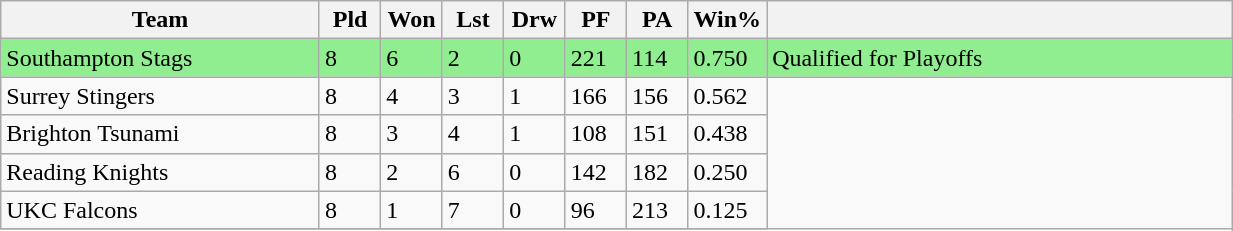<table class="wikitable" width=65%">
<tr>
<th width=26%>Team</th>
<th width=5%>Pld</th>
<th width=5%>Won</th>
<th width=5%>Lst</th>
<th width=5%>Drw</th>
<th width=5%>PF</th>
<th width=5%>PA</th>
<th width=6%>Win%</th>
<th width=38%></th>
</tr>
<tr style="background:lightgreen">
<td>Southampton Stags</td>
<td>8</td>
<td>6</td>
<td>2</td>
<td>0</td>
<td>221</td>
<td>114</td>
<td>0.750</td>
<td>Qualified for Playoffs</td>
</tr>
<tr>
<td>Surrey Stingers</td>
<td>8</td>
<td>4</td>
<td>3</td>
<td>1</td>
<td>166</td>
<td>156</td>
<td>0.562</td>
</tr>
<tr>
<td>Brighton Tsunami</td>
<td>8</td>
<td>3</td>
<td>4</td>
<td>1</td>
<td>108</td>
<td>151</td>
<td>0.438</td>
</tr>
<tr>
<td>Reading Knights</td>
<td>8</td>
<td>2</td>
<td>6</td>
<td>0</td>
<td>142</td>
<td>182</td>
<td>0.250</td>
</tr>
<tr>
<td>UKC Falcons</td>
<td>8</td>
<td>1</td>
<td>7</td>
<td>0</td>
<td>96</td>
<td>213</td>
<td>0.125</td>
</tr>
<tr>
</tr>
</table>
